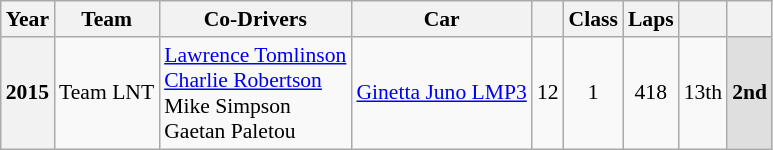<table class="wikitable" style="font-size:90%">
<tr>
<th>Year</th>
<th>Team</th>
<th>Co-Drivers</th>
<th>Car</th>
<th></th>
<th>Class</th>
<th>Laps</th>
<th></th>
<th></th>
</tr>
<tr style="text-align:center;">
<th>2015</th>
<td align="left"> Team LNT</td>
<td align="left"> <a href='#'>Lawrence Tomlinson</a><br> <a href='#'>Charlie Robertson</a><br> Mike Simpson<br> Gaetan Paletou</td>
<td align="left"><a href='#'>Ginetta Juno LMP3</a></td>
<td>12</td>
<td>1</td>
<td>418</td>
<td>13th</td>
<th style="background:#dfdfdf;">2nd</th>
</tr>
</table>
